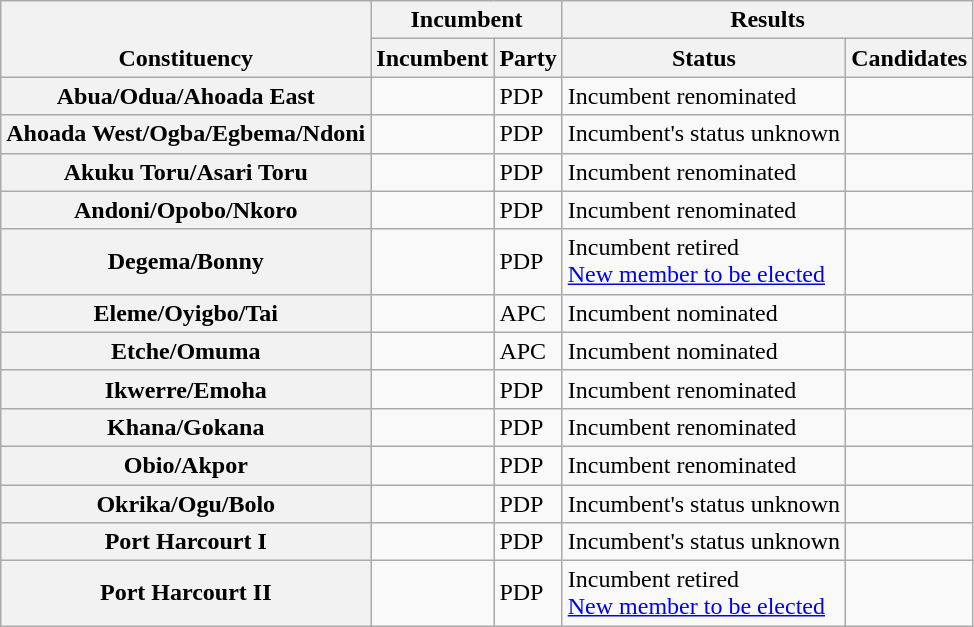<table class="wikitable sortable">
<tr valign=bottom>
<th rowspan=2>Constituency</th>
<th colspan=2>Incumbent</th>
<th colspan=2>Results</th>
</tr>
<tr valign=bottom>
<th>Incumbent</th>
<th>Party</th>
<th>Status</th>
<th>Candidates</th>
</tr>
<tr>
<th>Abua/Odua/Ahoada East</th>
<td></td>
<td>PDP</td>
<td>Incumbent renominated</td>
<td nowrap></td>
</tr>
<tr>
<th>Ahoada West/Ogba/Egbema/Ndoni</th>
<td></td>
<td>PDP</td>
<td>Incumbent's status unknown</td>
<td nowrap></td>
</tr>
<tr>
<th>Akuku Toru/Asari Toru</th>
<td></td>
<td>PDP</td>
<td>Incumbent renominated</td>
<td nowrap></td>
</tr>
<tr>
<th>Andoni/Opobo/Nkoro</th>
<td></td>
<td>PDP</td>
<td>Incumbent renominated</td>
<td nowrap></td>
</tr>
<tr>
<th>Degema/Bonny</th>
<td></td>
<td>PDP</td>
<td>Incumbent retired<br><a href='#'>New member to be elected</a></td>
<td nowrap></td>
</tr>
<tr>
<th>Eleme/Oyigbo/Tai</th>
<td></td>
<td>APC</td>
<td>Incumbent nominated</td>
<td nowrap></td>
</tr>
<tr>
<th>Etche/Omuma</th>
<td></td>
<td>APC</td>
<td>Incumbent nominated</td>
<td nowrap></td>
</tr>
<tr>
<th>Ikwerre/Emoha</th>
<td></td>
<td>PDP</td>
<td>Incumbent renominated</td>
<td nowrap></td>
</tr>
<tr>
<th>Khana/Gokana</th>
<td></td>
<td>PDP</td>
<td>Incumbent renominated</td>
<td nowrap></td>
</tr>
<tr>
<th>Obio/Akpor</th>
<td></td>
<td>PDP</td>
<td>Incumbent renominated</td>
<td nowrap></td>
</tr>
<tr>
<th>Okrika/Ogu/Bolo</th>
<td></td>
<td>PDP</td>
<td>Incumbent's status unknown</td>
<td nowrap></td>
</tr>
<tr>
<th>Port Harcourt I</th>
<td></td>
<td>PDP</td>
<td>Incumbent's status unknown</td>
<td nowrap></td>
</tr>
<tr>
<th>Port Harcourt II</th>
<td></td>
<td>PDP</td>
<td>Incumbent retired<br><a href='#'>New member to be elected</a></td>
<td nowrap></td>
</tr>
</table>
